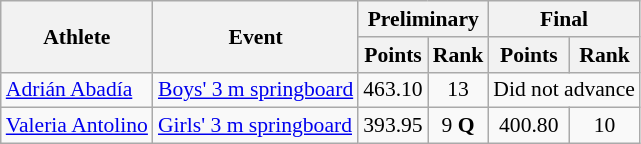<table class="wikitable" style="font-size:90%;">
<tr>
<th rowspan=2>Athlete</th>
<th rowspan=2>Event</th>
<th colspan=2>Preliminary</th>
<th colspan=2>Final</th>
</tr>
<tr>
<th>Points</th>
<th>Rank</th>
<th>Points</th>
<th>Rank</th>
</tr>
<tr align=center>
<td align=left><a href='#'>Adrián Abadía</a></td>
<td align=left><a href='#'>Boys' 3 m springboard</a></td>
<td>463.10</td>
<td>13</td>
<td colspan=2>Did not advance</td>
</tr>
<tr align=center>
<td align=left><a href='#'>Valeria Antolino</a></td>
<td align=left><a href='#'>Girls' 3 m springboard</a></td>
<td>393.95</td>
<td>9 <strong>Q</strong></td>
<td>400.80</td>
<td>10</td>
</tr>
</table>
